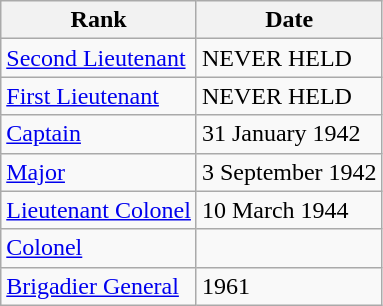<table class="wikitable">
<tr>
<th>Rank</th>
<th>Date</th>
</tr>
<tr>
<td> <a href='#'>Second Lieutenant</a></td>
<td>NEVER HELD</td>
</tr>
<tr>
<td> <a href='#'>First Lieutenant</a></td>
<td>NEVER HELD</td>
</tr>
<tr>
<td> <a href='#'>Captain</a></td>
<td>31 January 1942</td>
</tr>
<tr>
<td> <a href='#'>Major</a></td>
<td>3 September 1942</td>
</tr>
<tr>
<td> <a href='#'>Lieutenant Colonel</a></td>
<td>10 March 1944</td>
</tr>
<tr>
<td> <a href='#'>Colonel</a></td>
<td></td>
</tr>
<tr>
<td> <a href='#'>Brigadier General</a></td>
<td>1961</td>
</tr>
</table>
